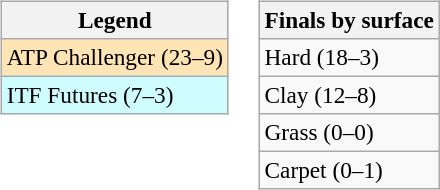<table>
<tr valign=top>
<td><br><table class=wikitable style=font-size:97%>
<tr>
<th>Legend</th>
</tr>
<tr bgcolor=moccasin>
<td>ATP Challenger (23–9)</td>
</tr>
<tr bgcolor=cffcff>
<td>ITF Futures (7–3)</td>
</tr>
</table>
</td>
<td><br><table class=wikitable style=font-size:97%>
<tr>
<th>Finals by surface</th>
</tr>
<tr>
<td>Hard (18–3)</td>
</tr>
<tr>
<td>Clay (12–8)</td>
</tr>
<tr>
<td>Grass (0–0)</td>
</tr>
<tr>
<td>Carpet (0–1)</td>
</tr>
</table>
</td>
</tr>
</table>
